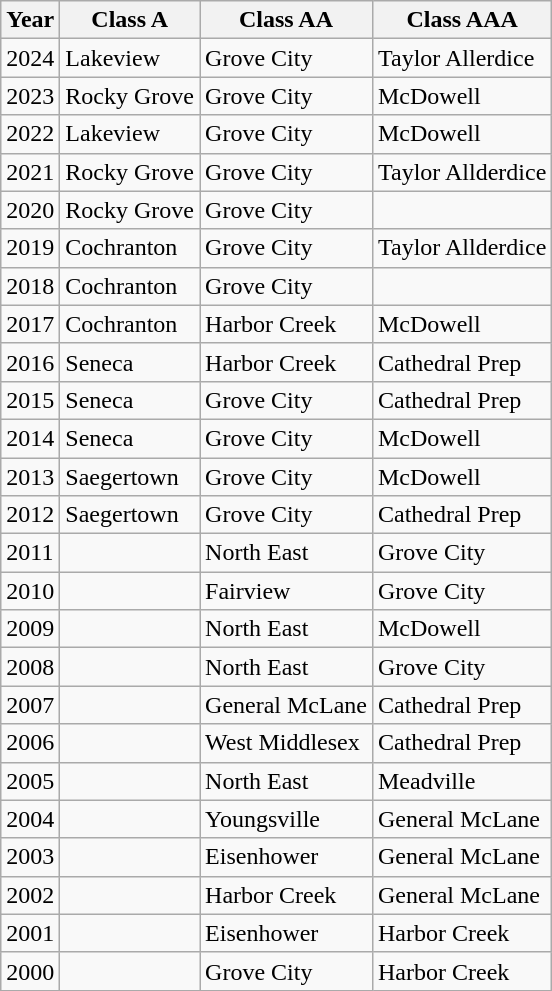<table class="wikitable">
<tr>
<th>Year</th>
<th>Class A</th>
<th>Class AA</th>
<th>Class AAA</th>
</tr>
<tr>
<td>2024</td>
<td>Lakeview</td>
<td>Grove City</td>
<td>Taylor Allerdice</td>
</tr>
<tr>
<td>2023</td>
<td>Rocky Grove</td>
<td>Grove City</td>
<td>McDowell</td>
</tr>
<tr>
<td>2022</td>
<td>Lakeview</td>
<td>Grove City</td>
<td>McDowell</td>
</tr>
<tr>
<td>2021</td>
<td>Rocky Grove</td>
<td>Grove City</td>
<td>Taylor Allderdice</td>
</tr>
<tr>
<td>2020</td>
<td>Rocky Grove</td>
<td>Grove City</td>
<td></td>
</tr>
<tr>
<td>2019</td>
<td>Cochranton</td>
<td>Grove City</td>
<td>Taylor Allderdice</td>
</tr>
<tr>
<td>2018</td>
<td>Cochranton</td>
<td>Grove City</td>
<td></td>
</tr>
<tr>
<td>2017</td>
<td>Cochranton</td>
<td>Harbor Creek</td>
<td>McDowell</td>
</tr>
<tr>
<td>2016</td>
<td>Seneca</td>
<td>Harbor Creek</td>
<td>Cathedral Prep</td>
</tr>
<tr>
<td>2015</td>
<td>Seneca</td>
<td>Grove City</td>
<td>Cathedral Prep</td>
</tr>
<tr>
<td>2014</td>
<td>Seneca</td>
<td>Grove City</td>
<td>McDowell</td>
</tr>
<tr>
<td>2013</td>
<td>Saegertown</td>
<td>Grove City</td>
<td>McDowell</td>
</tr>
<tr>
<td>2012</td>
<td>Saegertown</td>
<td>Grove City</td>
<td>Cathedral Prep</td>
</tr>
<tr>
<td>2011</td>
<td></td>
<td>North East</td>
<td>Grove City</td>
</tr>
<tr>
<td>2010</td>
<td></td>
<td>Fairview</td>
<td>Grove City</td>
</tr>
<tr>
<td>2009</td>
<td></td>
<td>North East</td>
<td>McDowell</td>
</tr>
<tr>
<td>2008</td>
<td></td>
<td>North East</td>
<td>Grove City</td>
</tr>
<tr>
<td>2007</td>
<td></td>
<td>General McLane</td>
<td>Cathedral Prep</td>
</tr>
<tr>
<td>2006</td>
<td></td>
<td>West Middlesex</td>
<td>Cathedral Prep</td>
</tr>
<tr>
<td>2005</td>
<td></td>
<td>North East</td>
<td>Meadville</td>
</tr>
<tr>
<td>2004</td>
<td></td>
<td>Youngsville</td>
<td>General McLane</td>
</tr>
<tr>
<td>2003</td>
<td></td>
<td>Eisenhower</td>
<td>General McLane</td>
</tr>
<tr>
<td>2002</td>
<td></td>
<td>Harbor Creek</td>
<td>General McLane</td>
</tr>
<tr>
<td>2001</td>
<td></td>
<td>Eisenhower</td>
<td>Harbor Creek</td>
</tr>
<tr>
<td>2000</td>
<td></td>
<td>Grove City</td>
<td>Harbor Creek</td>
</tr>
</table>
